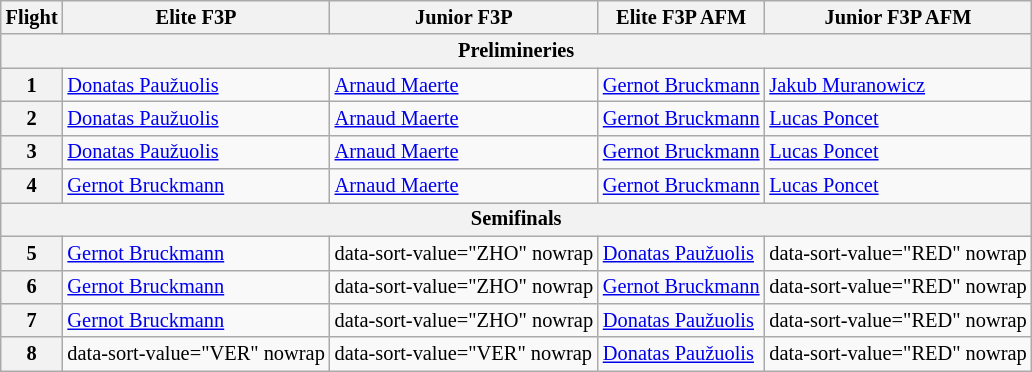<table class="wikitable sortable" style="font-size: 85%;">
<tr>
<th>Flight</th>
<th nowrap>Elite F3P</th>
<th nowrap>Junior F3P</th>
<th nowrap>Elite F3P AFM</th>
<th nowrap>Junior F3P AFM</th>
</tr>
<tr>
<th colspan=5>Prelimineries</th>
</tr>
<tr>
<th>1</th>
<td data-sort-value="VER" nowrap> <a href='#'>Donatas Paužuolis</a></td>
<td data-sort-value="ZHO" nowrap> <a href='#'>Arnaud Maerte</a></td>
<td data-sort-value="VER" nowrap> <a href='#'>Gernot Bruckmann</a></td>
<td data-sort-value="RED" nowrap> <a href='#'>Jakub Muranowicz</a></td>
</tr>
<tr>
<th>2</th>
<td data-sort-value="VER" nowrap> <a href='#'>Donatas Paužuolis</a></td>
<td data-sort-value="ZHO" nowrap> <a href='#'>Arnaud Maerte</a></td>
<td data-sort-value="VER" nowrap> <a href='#'>Gernot Bruckmann</a></td>
<td data-sort-value="RED" nowrap> <a href='#'>Lucas Poncet</a></td>
</tr>
<tr>
<th>3</th>
<td data-sort-value="VER" nowrap> <a href='#'>Donatas Paužuolis</a></td>
<td data-sort-value="ZHO" nowrap> <a href='#'>Arnaud Maerte</a></td>
<td data-sort-value="VER" nowrap> <a href='#'>Gernot Bruckmann</a></td>
<td data-sort-value="RED" nowrap> <a href='#'>Lucas Poncet</a></td>
</tr>
<tr>
<th>4</th>
<td data-sort-value="VER" nowrap> <a href='#'>Gernot Bruckmann</a></td>
<td data-sort-value="ZHO" nowrap> <a href='#'>Arnaud Maerte</a></td>
<td data-sort-value="VER" nowrap> <a href='#'>Gernot Bruckmann</a></td>
<td data-sort-value="RED" nowrap> <a href='#'>Lucas Poncet</a></td>
</tr>
<tr>
<th colspan=5>Semifinals</th>
</tr>
<tr>
<th>5</th>
<td data-sort-value="VER" nowrap> <a href='#'>Gernot Bruckmann</a></td>
<td>data-sort-value="ZHO" nowrap </td>
<td data-sort-value="VER" nowrap> <a href='#'>Donatas Paužuolis</a></td>
<td>data-sort-value="RED" nowrap </td>
</tr>
<tr>
<th>6</th>
<td data-sort-value="VER" nowrap> <a href='#'>Gernot Bruckmann</a></td>
<td>data-sort-value="ZHO" nowrap </td>
<td data-sort-value="VER" nowrap> <a href='#'>Gernot Bruckmann</a></td>
<td>data-sort-value="RED" nowrap </td>
</tr>
<tr>
<th>7</th>
<td data-sort-value="VER" nowrap> <a href='#'>Gernot Bruckmann</a></td>
<td>data-sort-value="ZHO" nowrap </td>
<td data-sort-value="VER" nowrap> <a href='#'>Donatas Paužuolis</a></td>
<td>data-sort-value="RED" nowrap </td>
</tr>
<tr>
<th>8</th>
<td>data-sort-value="VER" nowrap </td>
<td>data-sort-value="VER" nowrap </td>
<td data-sort-value="VER" nowrap> <a href='#'>Donatas Paužuolis</a></td>
<td>data-sort-value="RED" nowrap </td>
</tr>
</table>
